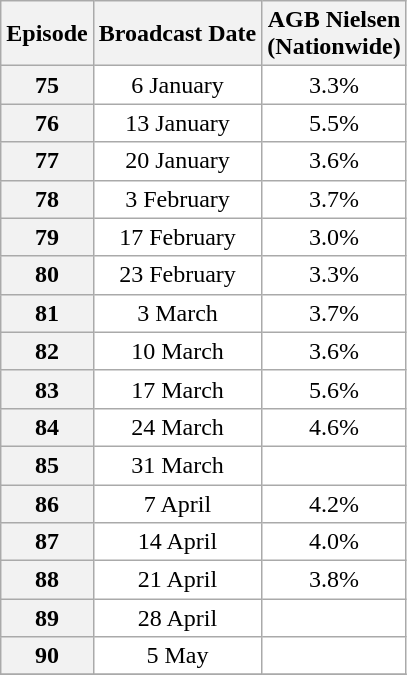<table class=wikitable style=text-align:center;background:#ffffff>
<tr>
<th>Episode</th>
<th>Broadcast Date</th>
<th>AGB Nielsen<br>(Nationwide)<br></th>
</tr>
<tr>
<th>75</th>
<td>6 January</td>
<td>3.3%</td>
</tr>
<tr>
<th>76</th>
<td>13 January</td>
<td>5.5%</td>
</tr>
<tr>
<th>77</th>
<td>20 January</td>
<td>3.6%</td>
</tr>
<tr>
<th>78</th>
<td>3 February</td>
<td>3.7%</td>
</tr>
<tr>
<th>79</th>
<td>17 February</td>
<td>3.0%</td>
</tr>
<tr>
<th>80</th>
<td>23 February</td>
<td>3.3%</td>
</tr>
<tr>
<th>81</th>
<td>3 March</td>
<td>3.7%</td>
</tr>
<tr>
<th>82</th>
<td>10 March</td>
<td>3.6%</td>
</tr>
<tr>
<th>83</th>
<td>17 March</td>
<td>5.6%</td>
</tr>
<tr>
<th>84</th>
<td>24 March</td>
<td>4.6%</td>
</tr>
<tr>
<th>85</th>
<td>31 March</td>
<td></td>
</tr>
<tr>
<th>86</th>
<td>7 April</td>
<td>4.2%</td>
</tr>
<tr>
<th>87</th>
<td>14 April</td>
<td>4.0%</td>
</tr>
<tr>
<th>88</th>
<td>21 April</td>
<td>3.8%</td>
</tr>
<tr>
<th>89</th>
<td>28 April</td>
<td></td>
</tr>
<tr>
<th>90</th>
<td>5 May</td>
<td></td>
</tr>
<tr>
</tr>
</table>
